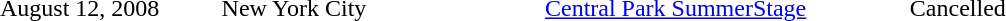<table cellpadding="2" style="border:0 solid darkgrey;">
<tr>
<th style="width:150px;"></th>
<th style="width:225px;"></th>
<th style="width:250px;"></th>
<th style="width:700px;"></th>
</tr>
<tr border="0">
<td>August 12, 2008</td>
<td>New York City</td>
<td><a href='#'>Central Park SummerStage</a></td>
<td>Cancelled</td>
</tr>
<tr>
</tr>
</table>
